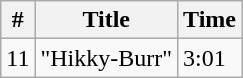<table class="wikitable">
<tr>
<th style="text-align:center;">#</th>
<th style="text-align:center;">Title</th>
<th style="text-align:center;">Time</th>
</tr>
<tr>
<td>11</td>
<td>"Hikky-Burr"</td>
<td>3:01</td>
</tr>
</table>
